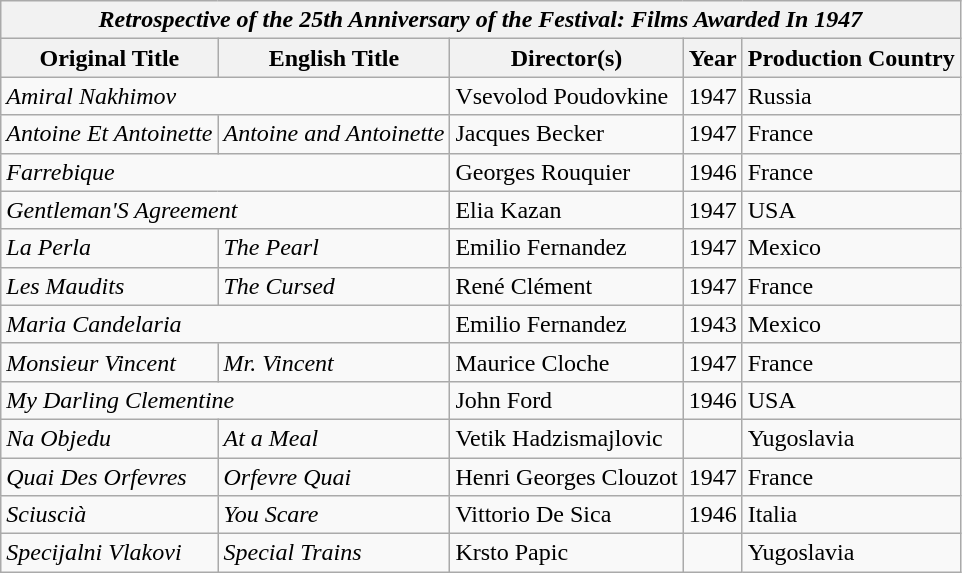<table class="wikitable">
<tr>
<th colspan="5"><em>Retrospective of the 25th Anniversary of the Festival: Films Awarded In 1947</em></th>
</tr>
<tr>
<th>Original Title</th>
<th>English Title</th>
<th>Director(s)</th>
<th>Year</th>
<th>Production Country</th>
</tr>
<tr>
<td colspan="2"><em>Amiral Nakhimov</em></td>
<td>Vsevolod Poudovkine</td>
<td>1947</td>
<td>Russia</td>
</tr>
<tr>
<td><em>Antoine Et Antoinette</em></td>
<td><em>Antoine and Antoinette</em></td>
<td>Jacques Becker</td>
<td>1947</td>
<td>France</td>
</tr>
<tr>
<td colspan="2"><em>Farrebique</em></td>
<td>Georges Rouquier</td>
<td>1946</td>
<td>France</td>
</tr>
<tr>
<td colspan="2"><em>Gentleman'S Agreement</em></td>
<td>Elia Kazan</td>
<td>1947</td>
<td>USA</td>
</tr>
<tr>
<td><em>La Perla</em></td>
<td><em>The Pearl</em></td>
<td>Emilio Fernandez</td>
<td>1947</td>
<td>Mexico</td>
</tr>
<tr>
<td><em>Les Maudits</em></td>
<td><em>The Cursed</em></td>
<td>René Clément</td>
<td>1947</td>
<td>France</td>
</tr>
<tr>
<td colspan="2"><em>Maria Candelaria</em></td>
<td>Emilio Fernandez</td>
<td>1943</td>
<td>Mexico</td>
</tr>
<tr>
<td><em>Monsieur Vincent</em></td>
<td><em>Mr. Vincent</em></td>
<td>Maurice Cloche</td>
<td>1947</td>
<td>France</td>
</tr>
<tr>
<td colspan="2"><em>My Darling Clementine</em></td>
<td>John Ford</td>
<td>1946</td>
<td>USA</td>
</tr>
<tr>
<td><em>Na Objedu</em></td>
<td><em>At a Meal</em></td>
<td>Vetik Hadzismajlovic</td>
<td></td>
<td>Yugoslavia</td>
</tr>
<tr>
<td><em>Quai Des Orfevres</em></td>
<td><em>Orfevre Quai</em></td>
<td>Henri Georges Clouzot</td>
<td>1947</td>
<td>France</td>
</tr>
<tr>
<td><em>Sciuscià</em></td>
<td><em>You Scare</em></td>
<td>Vittorio De Sica</td>
<td>1946</td>
<td>Italia</td>
</tr>
<tr>
<td><em>Specijalni Vlakovi</em></td>
<td><em>Special Trains</em></td>
<td>Krsto Papic</td>
<td></td>
<td>Yugoslavia</td>
</tr>
</table>
